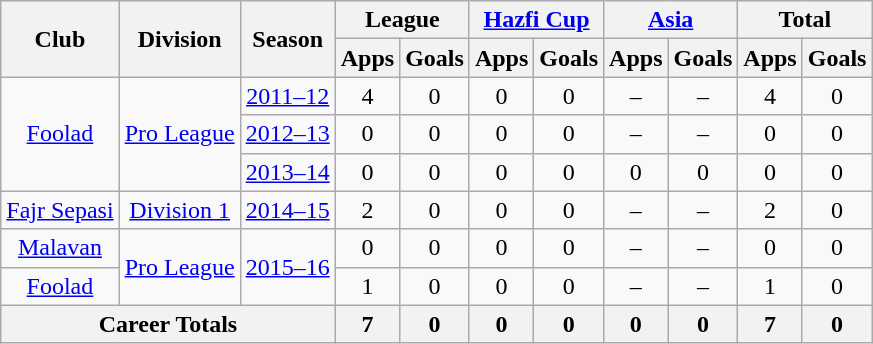<table class="wikitable" style="text-align: center;">
<tr>
<th rowspan="2">Club</th>
<th rowspan="2">Division</th>
<th rowspan="2">Season</th>
<th colspan="2">League</th>
<th colspan="2"><a href='#'>Hazfi Cup</a></th>
<th colspan="2"><a href='#'>Asia</a></th>
<th colspan="2">Total</th>
</tr>
<tr>
<th>Apps</th>
<th>Goals</th>
<th>Apps</th>
<th>Goals</th>
<th>Apps</th>
<th>Goals</th>
<th>Apps</th>
<th>Goals</th>
</tr>
<tr>
<td rowspan="3"><a href='#'>Foolad</a></td>
<td rowspan="3"><a href='#'>Pro League</a></td>
<td><a href='#'>2011–12</a></td>
<td>4</td>
<td>0</td>
<td>0</td>
<td>0</td>
<td>–</td>
<td>–</td>
<td>4</td>
<td>0</td>
</tr>
<tr>
<td><a href='#'>2012–13</a></td>
<td>0</td>
<td>0</td>
<td>0</td>
<td>0</td>
<td>–</td>
<td>–</td>
<td>0</td>
<td>0</td>
</tr>
<tr>
<td><a href='#'>2013–14</a></td>
<td>0</td>
<td>0</td>
<td>0</td>
<td>0</td>
<td>0</td>
<td>0</td>
<td>0</td>
<td>0</td>
</tr>
<tr>
<td><a href='#'>Fajr Sepasi</a></td>
<td><a href='#'>Division 1</a></td>
<td><a href='#'>2014–15</a></td>
<td>2</td>
<td>0</td>
<td>0</td>
<td>0</td>
<td>–</td>
<td>–</td>
<td>2</td>
<td>0</td>
</tr>
<tr>
<td><a href='#'>Malavan</a></td>
<td rowspan="2"><a href='#'>Pro League</a></td>
<td rowspan="2"><a href='#'>2015–16</a></td>
<td>0</td>
<td>0</td>
<td>0</td>
<td>0</td>
<td>–</td>
<td>–</td>
<td>0</td>
<td>0</td>
</tr>
<tr>
<td><a href='#'>Foolad</a></td>
<td>1</td>
<td>0</td>
<td>0</td>
<td>0</td>
<td>–</td>
<td>–</td>
<td>1</td>
<td>0</td>
</tr>
<tr>
<th colspan=3>Career Totals</th>
<th>7</th>
<th>0</th>
<th>0</th>
<th>0</th>
<th>0</th>
<th>0</th>
<th>7</th>
<th>0</th>
</tr>
</table>
